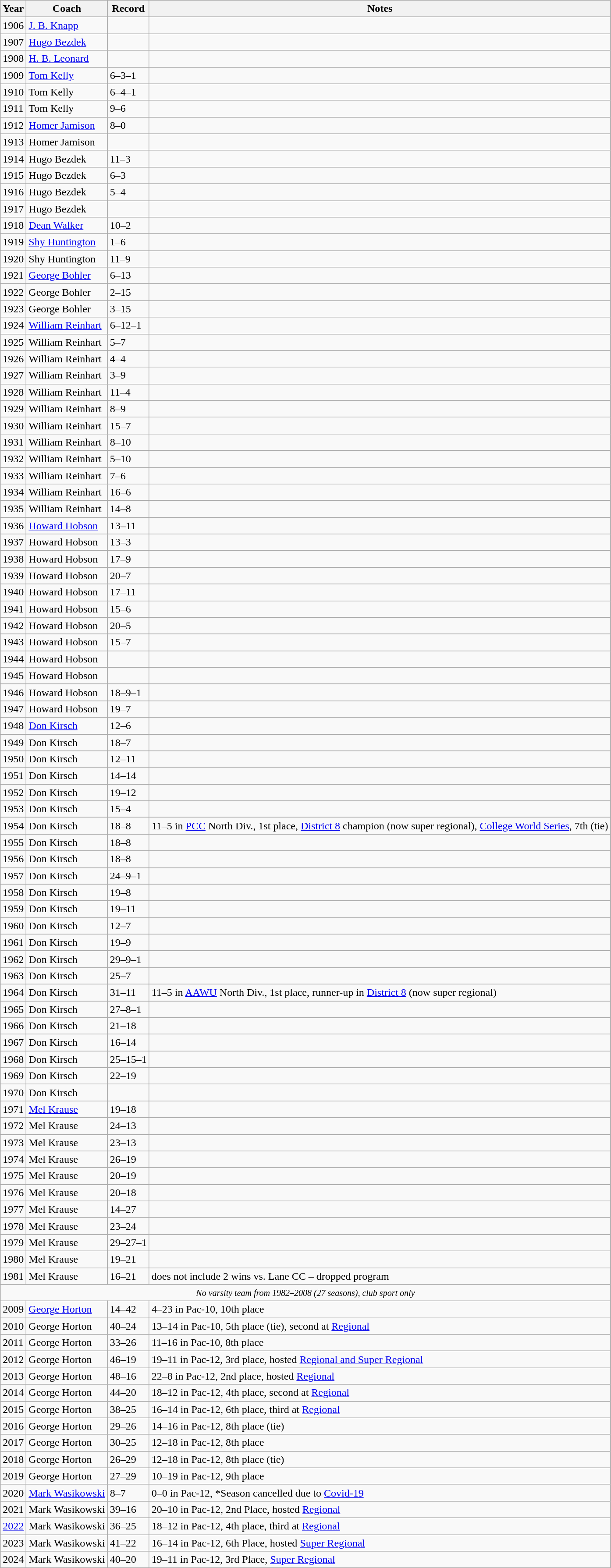<table class="wikitable">
<tr>
<th>Year</th>
<th>Coach</th>
<th>Record</th>
<th>Notes</th>
</tr>
<tr>
<td>1906</td>
<td><a href='#'>J. B. Knapp</a></td>
<td></td>
<td></td>
</tr>
<tr>
<td>1907</td>
<td><a href='#'>Hugo Bezdek</a></td>
<td></td>
<td></td>
</tr>
<tr>
<td>1908</td>
<td><a href='#'>H. B. Leonard</a></td>
<td></td>
<td></td>
</tr>
<tr>
<td>1909</td>
<td><a href='#'>Tom Kelly</a></td>
<td>6–3–1</td>
<td></td>
</tr>
<tr>
<td>1910</td>
<td>Tom Kelly</td>
<td>6–4–1</td>
<td></td>
</tr>
<tr>
<td>1911</td>
<td>Tom Kelly</td>
<td>9–6</td>
<td></td>
</tr>
<tr>
<td>1912</td>
<td><a href='#'>Homer Jamison</a></td>
<td>8–0</td>
<td></td>
</tr>
<tr>
<td>1913</td>
<td>Homer Jamison</td>
<td></td>
<td></td>
</tr>
<tr>
<td>1914</td>
<td>Hugo Bezdek</td>
<td>11–3</td>
<td></td>
</tr>
<tr>
<td>1915</td>
<td>Hugo Bezdek</td>
<td>6–3</td>
<td></td>
</tr>
<tr>
<td>1916</td>
<td>Hugo Bezdek</td>
<td>5–4</td>
<td></td>
</tr>
<tr>
<td>1917</td>
<td>Hugo Bezdek</td>
<td></td>
<td></td>
</tr>
<tr>
<td>1918</td>
<td><a href='#'>Dean Walker</a></td>
<td>10–2</td>
<td></td>
</tr>
<tr>
<td>1919</td>
<td><a href='#'>Shy Huntington</a></td>
<td>1–6</td>
<td></td>
</tr>
<tr>
<td>1920</td>
<td>Shy Huntington</td>
<td>11–9</td>
<td></td>
</tr>
<tr>
<td>1921</td>
<td><a href='#'>George Bohler</a></td>
<td>6–13</td>
<td></td>
</tr>
<tr>
<td>1922</td>
<td>George Bohler</td>
<td>2–15</td>
<td></td>
</tr>
<tr>
<td>1923</td>
<td>George Bohler</td>
<td>3–15</td>
<td></td>
</tr>
<tr>
<td>1924</td>
<td><a href='#'>William Reinhart</a></td>
<td>6–12–1</td>
<td></td>
</tr>
<tr>
<td>1925</td>
<td>William Reinhart</td>
<td>5–7</td>
<td></td>
</tr>
<tr>
<td>1926</td>
<td>William Reinhart</td>
<td>4–4</td>
<td></td>
</tr>
<tr>
<td>1927</td>
<td>William Reinhart</td>
<td>3–9</td>
<td></td>
</tr>
<tr>
<td>1928</td>
<td>William Reinhart</td>
<td>11–4</td>
<td></td>
</tr>
<tr>
<td>1929</td>
<td>William Reinhart</td>
<td>8–9</td>
<td></td>
</tr>
<tr>
<td>1930</td>
<td>William Reinhart</td>
<td>15–7</td>
<td></td>
</tr>
<tr>
<td>1931</td>
<td>William Reinhart</td>
<td>8–10</td>
<td></td>
</tr>
<tr>
<td>1932</td>
<td>William Reinhart</td>
<td>5–10</td>
<td></td>
</tr>
<tr>
<td>1933</td>
<td>William Reinhart</td>
<td>7–6</td>
<td></td>
</tr>
<tr>
<td>1934</td>
<td>William Reinhart</td>
<td>16–6</td>
<td></td>
</tr>
<tr>
<td>1935</td>
<td>William Reinhart</td>
<td>14–8</td>
<td></td>
</tr>
<tr>
<td>1936</td>
<td><a href='#'>Howard Hobson</a></td>
<td>13–11</td>
<td></td>
</tr>
<tr>
<td>1937</td>
<td>Howard Hobson</td>
<td>13–3</td>
<td></td>
</tr>
<tr>
<td>1938</td>
<td>Howard Hobson</td>
<td>17–9</td>
<td></td>
</tr>
<tr>
<td>1939</td>
<td>Howard Hobson</td>
<td>20–7</td>
<td></td>
</tr>
<tr>
<td>1940</td>
<td>Howard Hobson</td>
<td>17–11</td>
<td></td>
</tr>
<tr>
<td>1941</td>
<td>Howard Hobson</td>
<td>15–6</td>
<td></td>
</tr>
<tr>
<td>1942</td>
<td>Howard Hobson</td>
<td>20–5</td>
<td></td>
</tr>
<tr>
<td>1943</td>
<td>Howard Hobson</td>
<td>15–7</td>
<td></td>
</tr>
<tr>
<td>1944</td>
<td>Howard Hobson</td>
<td></td>
<td></td>
</tr>
<tr>
<td>1945</td>
<td>Howard Hobson</td>
<td></td>
<td></td>
</tr>
<tr>
<td>1946</td>
<td>Howard Hobson</td>
<td>18–9–1</td>
<td></td>
</tr>
<tr>
<td>1947</td>
<td>Howard Hobson</td>
<td>19–7</td>
<td></td>
</tr>
<tr>
<td>1948</td>
<td><a href='#'>Don Kirsch</a></td>
<td>12–6</td>
<td></td>
</tr>
<tr>
<td>1949</td>
<td>Don Kirsch</td>
<td>18–7</td>
<td></td>
</tr>
<tr>
<td>1950</td>
<td>Don Kirsch</td>
<td>12–11</td>
<td></td>
</tr>
<tr>
<td>1951</td>
<td>Don Kirsch</td>
<td>14–14</td>
<td></td>
</tr>
<tr>
<td>1952</td>
<td>Don Kirsch</td>
<td>19–12</td>
<td></td>
</tr>
<tr>
<td>1953</td>
<td>Don Kirsch</td>
<td>15–4</td>
<td></td>
</tr>
<tr>
<td>1954</td>
<td>Don Kirsch</td>
<td>18–8</td>
<td>11–5 in <a href='#'>PCC</a> North Div., 1st place, <a href='#'>District 8</a> champion (now super regional), <a href='#'>College World Series</a>, 7th (tie)</td>
</tr>
<tr>
<td>1955</td>
<td>Don Kirsch</td>
<td>18–8</td>
<td></td>
</tr>
<tr>
<td>1956</td>
<td>Don Kirsch</td>
<td>18–8</td>
<td></td>
</tr>
<tr>
<td>1957</td>
<td>Don Kirsch</td>
<td>24–9–1</td>
<td></td>
</tr>
<tr>
<td>1958</td>
<td>Don Kirsch</td>
<td>19–8</td>
<td></td>
</tr>
<tr>
<td>1959</td>
<td>Don Kirsch</td>
<td>19–11</td>
<td></td>
</tr>
<tr>
<td>1960</td>
<td>Don Kirsch</td>
<td>12–7</td>
<td></td>
</tr>
<tr>
<td>1961</td>
<td>Don Kirsch</td>
<td>19–9</td>
<td></td>
</tr>
<tr>
<td>1962</td>
<td>Don Kirsch</td>
<td>29–9–1</td>
<td></td>
</tr>
<tr>
<td>1963</td>
<td>Don Kirsch</td>
<td>25–7</td>
<td></td>
</tr>
<tr>
<td>1964</td>
<td>Don Kirsch</td>
<td>31–11</td>
<td>11–5 in <a href='#'>AAWU</a> North Div., 1st place, runner-up in <a href='#'>District 8</a> (now super regional)</td>
</tr>
<tr>
<td>1965</td>
<td>Don Kirsch</td>
<td>27–8–1</td>
<td></td>
</tr>
<tr>
<td>1966</td>
<td>Don Kirsch</td>
<td>21–18</td>
<td></td>
</tr>
<tr>
<td>1967</td>
<td>Don Kirsch</td>
<td>16–14</td>
<td></td>
</tr>
<tr>
<td>1968</td>
<td>Don Kirsch</td>
<td>25–15–1</td>
<td></td>
</tr>
<tr>
<td>1969</td>
<td>Don Kirsch</td>
<td>22–19</td>
<td></td>
</tr>
<tr>
<td>1970</td>
<td>Don Kirsch</td>
<td></td>
<td></td>
</tr>
<tr>
<td>1971</td>
<td><a href='#'>Mel Krause</a></td>
<td>19–18</td>
<td></td>
</tr>
<tr>
<td>1972</td>
<td>Mel Krause</td>
<td>24–13</td>
<td></td>
</tr>
<tr>
<td>1973</td>
<td>Mel Krause</td>
<td>23–13</td>
<td></td>
</tr>
<tr>
<td>1974</td>
<td>Mel Krause</td>
<td>26–19</td>
<td></td>
</tr>
<tr>
<td>1975</td>
<td>Mel Krause</td>
<td>20–19</td>
<td></td>
</tr>
<tr>
<td>1976</td>
<td>Mel Krause</td>
<td>20–18</td>
<td></td>
</tr>
<tr>
<td>1977</td>
<td>Mel Krause</td>
<td>14–27</td>
<td></td>
</tr>
<tr>
<td>1978</td>
<td>Mel Krause</td>
<td>23–24</td>
<td></td>
</tr>
<tr>
<td>1979</td>
<td>Mel Krause</td>
<td>29–27–1</td>
<td></td>
</tr>
<tr>
<td>1980</td>
<td>Mel Krause</td>
<td>19–21</td>
<td></td>
</tr>
<tr>
<td>1981</td>
<td>Mel Krause</td>
<td>16–21</td>
<td>does not include 2 wins vs. Lane CC – dropped program</td>
</tr>
<tr>
<td colspan="4" align="center"><small><em>No varsity team from 1982–2008 (27 seasons), club sport only</em></small></td>
</tr>
<tr>
<td>2009</td>
<td><a href='#'>George Horton</a></td>
<td>14–42</td>
<td>4–23 in Pac-10, 10th place</td>
</tr>
<tr>
<td>2010</td>
<td>George Horton</td>
<td>40–24</td>
<td>13–14 in Pac-10, 5th place (tie), second at <a href='#'>Regional</a></td>
</tr>
<tr>
<td>2011</td>
<td>George Horton</td>
<td>33–26</td>
<td>11–16 in Pac-10, 8th place</td>
</tr>
<tr>
<td>2012</td>
<td>George Horton</td>
<td>46–19</td>
<td>19–11 in Pac-12, 3rd place, hosted <a href='#'>Regional and Super Regional</a></td>
</tr>
<tr>
<td>2013</td>
<td>George Horton</td>
<td>48–16</td>
<td>22–8 in Pac-12, 2nd place, hosted <a href='#'>Regional</a></td>
</tr>
<tr>
<td>2014</td>
<td>George Horton</td>
<td>44–20</td>
<td>18–12 in Pac-12, 4th place, second at <a href='#'>Regional</a></td>
</tr>
<tr>
<td>2015</td>
<td>George Horton</td>
<td>38–25</td>
<td>16–14 in Pac-12, 6th place, third at <a href='#'>Regional</a></td>
</tr>
<tr>
<td>2016</td>
<td>George Horton</td>
<td>29–26</td>
<td>14–16 in Pac-12, 8th place (tie)</td>
</tr>
<tr>
<td>2017</td>
<td>George Horton</td>
<td>30–25</td>
<td>12–18 in Pac-12, 8th place</td>
</tr>
<tr>
<td>2018</td>
<td>George Horton</td>
<td>26–29</td>
<td>12–18 in Pac-12, 8th place (tie)</td>
</tr>
<tr>
<td>2019</td>
<td>George Horton</td>
<td>27–29</td>
<td>10–19 in Pac-12, 9th place</td>
</tr>
<tr>
<td>2020</td>
<td><a href='#'>Mark Wasikowski</a></td>
<td>8–7</td>
<td>0–0 in Pac-12, *Season cancelled due to <a href='#'>Covid-19</a></td>
</tr>
<tr>
<td>2021</td>
<td>Mark Wasikowski</td>
<td>39–16</td>
<td>20–10 in Pac-12, 2nd Place, hosted <a href='#'>Regional</a></td>
</tr>
<tr>
<td><a href='#'>2022</a></td>
<td>Mark Wasikowski</td>
<td>36–25</td>
<td>18–12 in Pac-12, 4th place, third at <a href='#'>Regional</a></td>
</tr>
<tr>
<td>2023</td>
<td>Mark Wasikowski</td>
<td>41–22</td>
<td>16–14 in Pac-12, 6th Place, hosted <a href='#'>Super Regional</a></td>
</tr>
<tr>
<td>2024</td>
<td>Mark Wasikowski</td>
<td>40–20</td>
<td>19–11 in Pac-12, 3rd Place, <a href='#'>Super Regional</a></td>
</tr>
</table>
